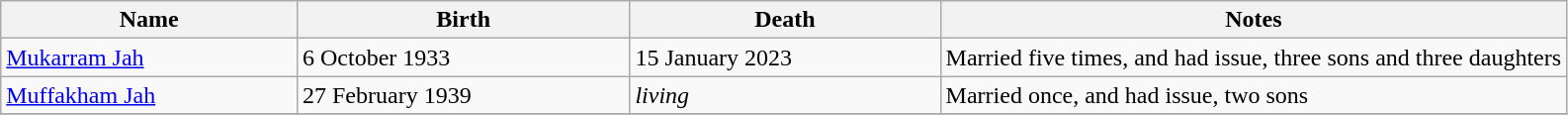<table class="wikitable">
<tr>
<th>Name</th>
<th>Birth</th>
<th>Death</th>
<th style="width:40%;">Notes</th>
</tr>
<tr>
<td><a href='#'>Mukarram Jah</a></td>
<td>6 October 1933</td>
<td>15 January 2023</td>
<td>Married five times, and had issue, three sons and three daughters</td>
</tr>
<tr>
<td><a href='#'>Muffakham Jah</a></td>
<td>27 February 1939</td>
<td><em>living</em></td>
<td>Married once, and had issue, two sons</td>
</tr>
<tr>
</tr>
</table>
